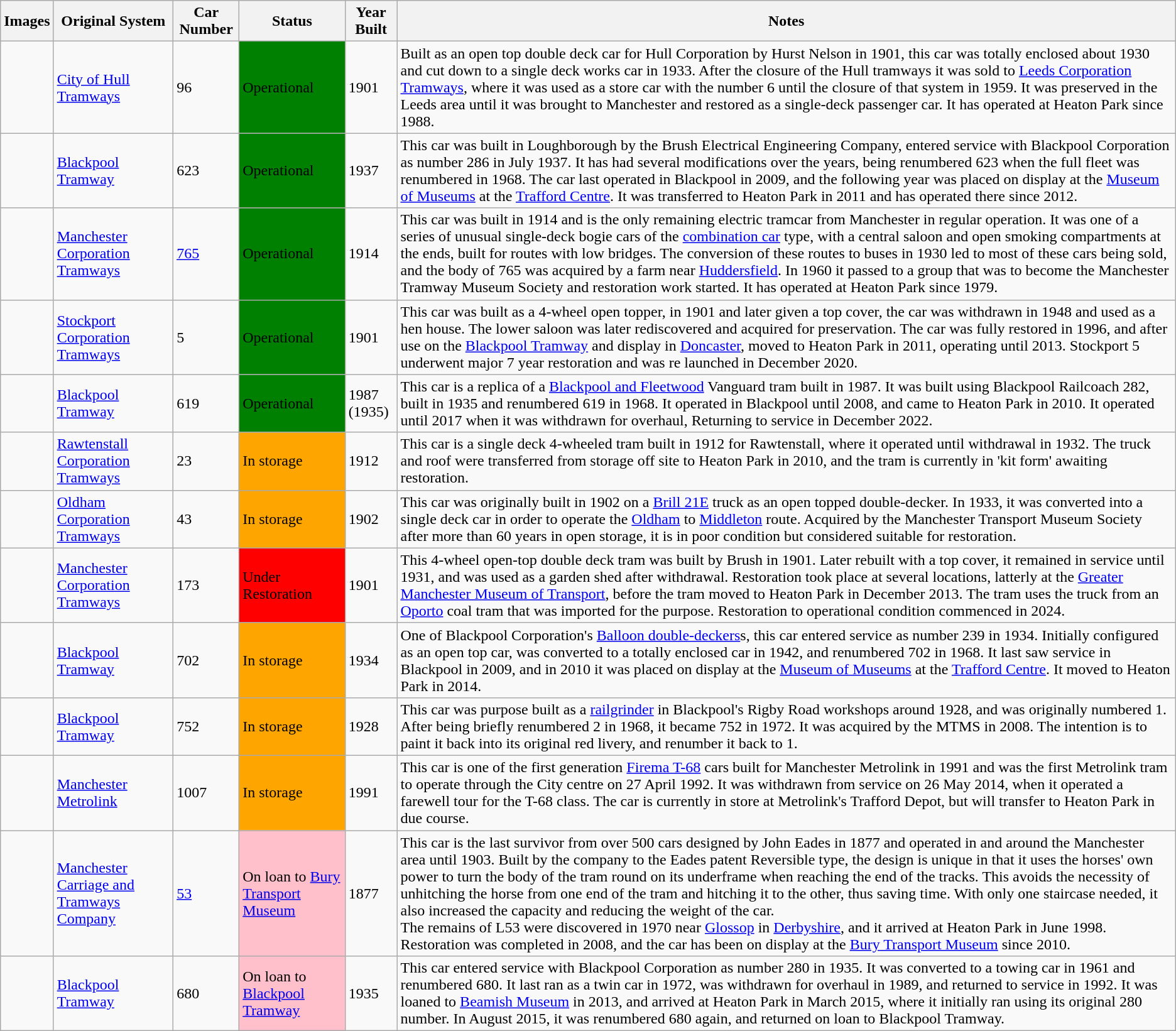<table class="wikitable sortable">
<tr ---------------------------------------------------------------------------------------------->
<th>Images</th>
<th>Original System</th>
<th>Car Number</th>
<th>Status</th>
<th>Year Built</th>
<th>Notes</th>
</tr>
<tr ---------------------------------------------------------------------------------------------->
<td></td>
<td><a href='#'>City of Hull Tramways</a></td>
<td>96</td>
<td style="background:green">Operational</td>
<td>1901</td>
<td>Built as an open top double deck car for Hull Corporation by Hurst Nelson in 1901, this car was totally enclosed about 1930 and cut down to a single deck works car in 1933. After the closure of the Hull tramways it was sold to <a href='#'>Leeds Corporation Tramways</a>, where it was used as a store car with the number 6 until the closure of that system in 1959. It was preserved in the Leeds area until it was brought to Manchester and restored as a single-deck passenger car. It has operated at Heaton Park since 1988.<br></td>
</tr>
<tr ---------------------------------------------------------------------------------------------->
<td></td>
<td><a href='#'>Blackpool Tramway</a></td>
<td>623</td>
<td style="background:green">Operational</td>
<td>1937</td>
<td>This car was built in Loughborough by the Brush Electrical Engineering Company, entered service with Blackpool Corporation as number 286 in July 1937. It has had several modifications over the years, being renumbered 623 when the full fleet was renumbered in 1968. The car last operated in Blackpool in 2009, and the following year was placed on display at the <a href='#'>Museum of Museums</a> at the <a href='#'>Trafford Centre</a>. It was transferred to Heaton Park in 2011 and has operated there since 2012.<br></td>
</tr>
<tr ---------------------------------------------------------------------------------------------->
<td></td>
<td><a href='#'>Manchester Corporation Tramways</a></td>
<td><a href='#'>765</a></td>
<td style="background:green">Operational</td>
<td>1914</td>
<td>This car was built in 1914 and is the only remaining electric tramcar from Manchester in regular operation. It was one of a series of unusual single-deck bogie cars of the <a href='#'>combination car</a> type, with a central saloon and open smoking compartments at the ends, built for routes with low bridges. The conversion of these routes to buses in 1930 led to most of these cars being sold, and the body of 765 was acquired by a farm near <a href='#'>Huddersfield</a>. In 1960 it passed to a group that was to become the Manchester Tramway Museum Society and restoration work started. It has operated at Heaton Park since 1979.<br></td>
</tr>
<tr ---------------------------------------------------------------------------------------------->
<td></td>
<td><a href='#'>Stockport Corporation Tramways</a></td>
<td>5</td>
<td style="background:green">Operational</td>
<td>1901</td>
<td>This car was built as a 4-wheel open topper, in 1901 and later given a top cover, the car was withdrawn in 1948 and used as a hen house. The lower saloon was later rediscovered and acquired for preservation. The car was fully restored in 1996, and after use on the <a href='#'>Blackpool Tramway</a> and display in <a href='#'>Doncaster</a>, moved to Heaton Park in 2011, operating until 2013. Stockport 5 underwent major 7 year restoration and was re launched in December 2020.<br></td>
</tr>
<tr ---------------------------------------------------------------------------------------------->
<td></td>
<td><a href='#'>Blackpool Tramway</a></td>
<td>619</td>
<td style="background:green">Operational</td>
<td>1987<br>(1935)</td>
<td>This car is a replica of a <a href='#'>Blackpool and Fleetwood</a> Vanguard tram built in 1987. It was built using Blackpool Railcoach 282, built in 1935 and renumbered 619 in 1968. It operated in Blackpool until 2008, and came to Heaton Park in 2010. It operated until 2017 when it was withdrawn for overhaul, Returning to service in December 2022.<br></td>
</tr>
<tr ---------------------------------------------------------------------------------------------->
<td></td>
<td><a href='#'>Rawtenstall Corporation Tramways</a></td>
<td>23</td>
<td style="background:orange">In storage</td>
<td>1912</td>
<td>This car is a single deck 4-wheeled tram built in 1912 for Rawtenstall, where it operated until withdrawal in 1932. The truck and roof were transferred from storage off site to Heaton Park in 2010, and the tram is currently in 'kit form' awaiting restoration.</td>
</tr>
<tr ---------------------------------------------------------------------------------------------->
<td></td>
<td><a href='#'>Oldham Corporation Tramways</a></td>
<td>43</td>
<td style="background:orange">In storage</td>
<td>1902</td>
<td>This car was originally built in 1902 on a <a href='#'>Brill 21E</a> truck as an open topped double-decker. In 1933, it was converted into a single deck car in order to operate the <a href='#'>Oldham</a> to <a href='#'>Middleton</a> route. Acquired by the Manchester Transport Museum Society after more than 60 years in open storage, it is in poor condition but considered suitable for restoration.</td>
</tr>
<tr ---------------------------------------------------------------------------------------------->
<td></td>
<td><a href='#'>Manchester Corporation Tramways</a></td>
<td>173</td>
<td style="background:red">Under Restoration</td>
<td>1901</td>
<td>This 4-wheel open-top double deck tram was built by Brush in 1901. Later rebuilt with a top cover, it remained in service until 1931, and was used as a garden shed after withdrawal. Restoration took place at several locations, latterly at the <a href='#'>Greater Manchester Museum of Transport</a>, before the tram moved to Heaton Park in December 2013. The tram uses the truck from an <a href='#'>Oporto</a> coal tram that was imported for the purpose. Restoration to operational condition commenced in 2024.<br></td>
</tr>
<tr ---------------------------------------------------------------------------------------------->
<td></td>
<td><a href='#'>Blackpool Tramway</a></td>
<td>702</td>
<td style="background:orange">In storage</td>
<td>1934</td>
<td>One of Blackpool Corporation's <a href='#'>Balloon double-deckers</a>s, this car entered service as number 239 in 1934. Initially configured as an open top car, was converted to a totally enclosed car in 1942, and renumbered 702 in 1968. It last saw service in Blackpool in 2009, and in 2010 it was placed on display at the <a href='#'>Museum of Museums</a> at the <a href='#'>Trafford Centre</a>. It moved to Heaton Park in 2014.<br></td>
</tr>
<tr ---------------------------------------------------------------------------------------------->
<td></td>
<td><a href='#'>Blackpool Tramway</a></td>
<td>752</td>
<td style="background:orange">In storage</td>
<td>1928</td>
<td>This car was purpose built as a <a href='#'>railgrinder</a> in Blackpool's Rigby Road workshops around 1928, and was originally numbered 1. After being briefly renumbered 2 in 1968, it became 752 in 1972. It was acquired by the MTMS in 2008. The intention is to paint it back into its original red livery, and renumber it back to 1.<br></td>
</tr>
<tr ---------------------------------------------------------------------------------------------->
<td></td>
<td><a href='#'>Manchester Metrolink</a></td>
<td>1007</td>
<td style="background:orange">In storage</td>
<td>1991</td>
<td>This car is one of the first generation <a href='#'>Firema T-68</a> cars built for Manchester Metrolink in 1991 and was the first Metrolink tram to operate through the City centre on 27 April 1992. It was withdrawn from service on 26 May 2014, when it operated a farewell tour for the T-68 class. The car is currently in store at Metrolink's Trafford Depot, but will transfer to Heaton Park in due course.</td>
</tr>
<tr ---------------------------------------------------------------------------------------------->
<td></td>
<td><a href='#'>Manchester Carriage and Tramways Company</a></td>
<td><a href='#'>53</a></td>
<td style="background:pink">On loan to <a href='#'>Bury Transport Museum</a></td>
<td>1877</td>
<td>This car is the last survivor from over 500 cars designed by John Eades in 1877 and operated in and around the Manchester area until 1903. Built by the company to the Eades patent Reversible type, the design is unique in that it uses the horses' own power to turn the body of the tram round on its underframe when reaching the end of the tracks. This avoids the necessity of unhitching the horse from one end of the tram and hitching it to the other, thus saving time. With only one staircase needed, it also increased the capacity and reducing the weight of the car.<br>The remains of L53 were discovered in 1970 near <a href='#'>Glossop</a> in <a href='#'>Derbyshire</a>, and it arrived at Heaton Park in June 1998. Restoration was completed in 2008, and the car has been on display at the <a href='#'>Bury Transport Museum</a> since 2010.<br></td>
</tr>
<tr ---------------------------------------------------------------------------------------------->
<td></td>
<td><a href='#'>Blackpool Tramway</a></td>
<td>680</td>
<td style="background:pink">On loan to <a href='#'>Blackpool Tramway</a></td>
<td>1935</td>
<td>This car entered service with Blackpool Corporation as number 280 in 1935. It was converted to a towing car in 1961 and renumbered 680. It last ran as a twin car in 1972, was withdrawn for overhaul in 1989, and returned to service in 1992. It was loaned to <a href='#'>Beamish Museum</a> in 2013, and arrived at Heaton Park in March 2015, where it initially ran using its original 280 number. In August 2015, it was renumbered 680 again, and returned on loan to Blackpool Tramway.<br></td>
</tr>
</table>
